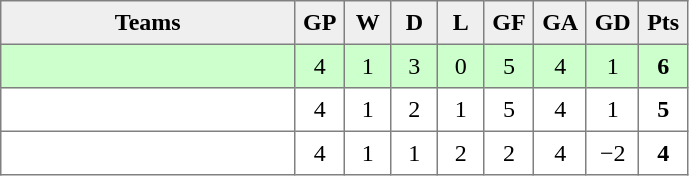<table style=border-collapse:collapse border=1 cellspacing=0 cellpadding=5>
<tr align=center bgcolor=#efefef>
<th width=185>Teams</th>
<th width=20>GP</th>
<th width=20>W</th>
<th width=20>D</th>
<th width=20>L</th>
<th width=20>GF</th>
<th width=20>GA</th>
<th width=20>GD</th>
<th width=20>Pts</th>
</tr>
<tr align=center style="background:#ccffcc;">
<td style="text-align:left;"></td>
<td>4</td>
<td>1</td>
<td>3</td>
<td>0</td>
<td>5</td>
<td>4</td>
<td>1</td>
<td><strong>6</strong></td>
</tr>
<tr align=center>
<td style="text-align:left;"></td>
<td>4</td>
<td>1</td>
<td>2</td>
<td>1</td>
<td>5</td>
<td>4</td>
<td>1</td>
<td><strong>5</strong></td>
</tr>
<tr align=center>
<td style="text-align:left;"></td>
<td>4</td>
<td>1</td>
<td>1</td>
<td>2</td>
<td>2</td>
<td>4</td>
<td>−2</td>
<td><strong>4</strong></td>
</tr>
</table>
